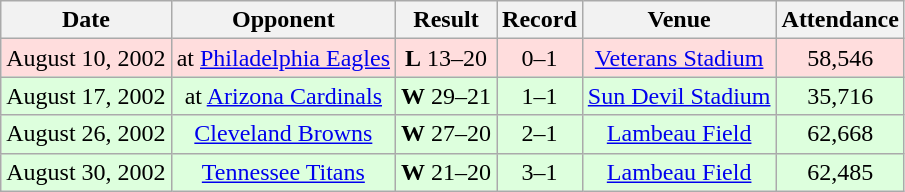<table class="wikitable" style="text-align:center">
<tr>
<th>Date</th>
<th>Opponent</th>
<th>Result</th>
<th>Record</th>
<th>Venue</th>
<th>Attendance</th>
</tr>
<tr style="background:#ffdddd">
<td>August 10, 2002</td>
<td>at <a href='#'>Philadelphia Eagles</a></td>
<td><strong>L</strong> 13–20</td>
<td>0–1</td>
<td><a href='#'>Veterans Stadium</a></td>
<td>58,546</td>
</tr>
<tr style="background:#ddffdd">
<td>August 17, 2002</td>
<td>at <a href='#'>Arizona Cardinals</a></td>
<td><strong>W</strong> 29–21</td>
<td>1–1</td>
<td><a href='#'>Sun Devil Stadium</a></td>
<td>35,716</td>
</tr>
<tr style="background:#ddffdd">
<td>August 26, 2002</td>
<td><a href='#'>Cleveland Browns</a></td>
<td><strong>W</strong> 27–20</td>
<td>2–1</td>
<td><a href='#'>Lambeau Field</a></td>
<td>62,668</td>
</tr>
<tr style="background:#ddffdd">
<td>August 30, 2002</td>
<td><a href='#'>Tennessee Titans</a></td>
<td><strong>W</strong> 21–20</td>
<td>3–1</td>
<td><a href='#'>Lambeau Field</a></td>
<td>62,485</td>
</tr>
</table>
